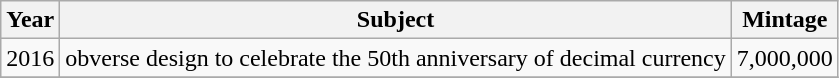<table class="wikitable">
<tr>
<th>Year</th>
<th>Subject</th>
<th>Mintage</th>
</tr>
<tr>
<td>2016</td>
<td>obverse design to celebrate the 50th anniversary of decimal currency</td>
<td>7,000,000</td>
</tr>
<tr>
</tr>
</table>
